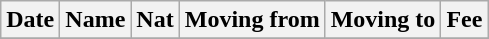<table class="wikitable sortable">
<tr>
<th>Date</th>
<th>Name</th>
<th>Nat</th>
<th>Moving from</th>
<th>Moving to</th>
<th>Fee</th>
</tr>
<tr>
</tr>
</table>
